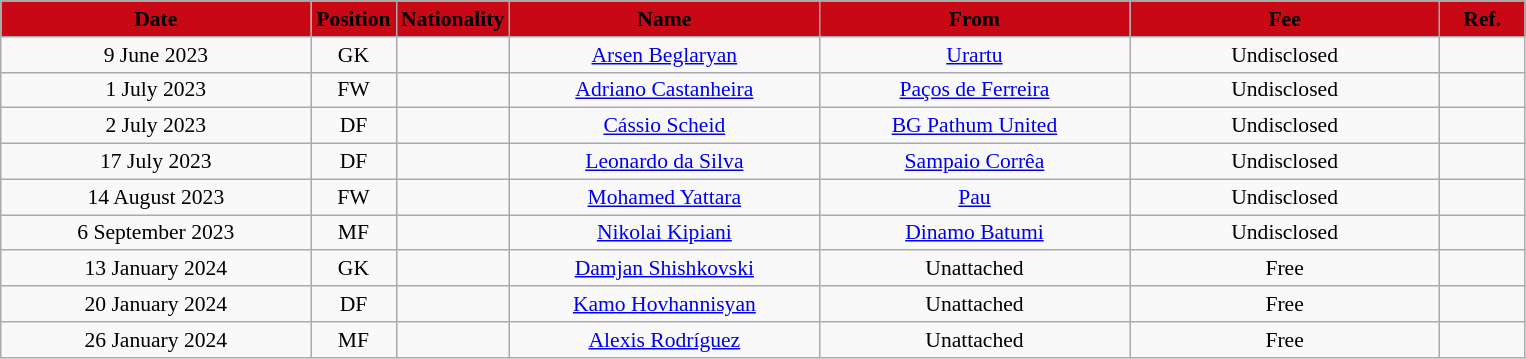<table class="wikitable"  style="text-align:center; font-size:90%; ">
<tr>
<th style="background:#C80815; color:black; width:200px;">Date</th>
<th style="background:#C80815; color:black; width:50px;">Position</th>
<th style="background:#C80815; color:black; width:50px;">Nationality</th>
<th style="background:#C80815; color:black; width:200px;">Name</th>
<th style="background:#C80815; color:black; width:200px;">From</th>
<th style="background:#C80815; color:black; width:200px;">Fee</th>
<th style="background:#C80815; color:black; width:50px;">Ref.</th>
</tr>
<tr>
<td>9 June 2023</td>
<td>GK</td>
<td></td>
<td><a href='#'>Arsen Beglaryan</a></td>
<td><a href='#'>Urartu</a></td>
<td>Undisclosed</td>
<td></td>
</tr>
<tr>
<td>1 July 2023</td>
<td>FW</td>
<td></td>
<td><a href='#'>Adriano Castanheira</a></td>
<td><a href='#'>Paços de Ferreira</a></td>
<td>Undisclosed</td>
<td></td>
</tr>
<tr>
<td>2 July 2023</td>
<td>DF</td>
<td></td>
<td><a href='#'>Cássio Scheid</a></td>
<td><a href='#'>BG Pathum United</a></td>
<td>Undisclosed</td>
<td></td>
</tr>
<tr>
<td>17 July 2023</td>
<td>DF</td>
<td></td>
<td><a href='#'>Leonardo da Silva</a></td>
<td><a href='#'>Sampaio Corrêa</a></td>
<td>Undisclosed</td>
<td></td>
</tr>
<tr>
<td>14 August 2023</td>
<td>FW</td>
<td></td>
<td><a href='#'>Mohamed Yattara</a></td>
<td><a href='#'>Pau</a></td>
<td>Undisclosed</td>
<td></td>
</tr>
<tr>
<td>6 September 2023</td>
<td>MF</td>
<td></td>
<td><a href='#'>Nikolai Kipiani</a></td>
<td><a href='#'>Dinamo Batumi</a></td>
<td>Undisclosed</td>
<td></td>
</tr>
<tr>
<td>13 January 2024</td>
<td>GK</td>
<td></td>
<td><a href='#'>Damjan Shishkovski</a></td>
<td>Unattached</td>
<td>Free</td>
<td></td>
</tr>
<tr>
<td>20 January 2024</td>
<td>DF</td>
<td></td>
<td><a href='#'>Kamo Hovhannisyan</a></td>
<td>Unattached</td>
<td>Free</td>
<td></td>
</tr>
<tr>
<td>26 January 2024</td>
<td>MF</td>
<td></td>
<td><a href='#'>Alexis Rodríguez</a></td>
<td>Unattached</td>
<td>Free</td>
<td></td>
</tr>
</table>
